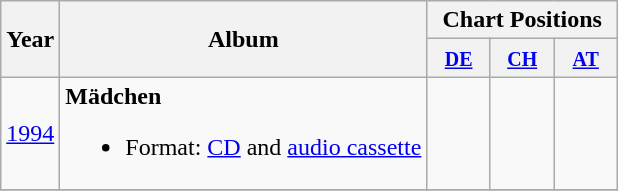<table class="wikitable">
<tr>
<th rowspan="2">Year</th>
<th rowspan="2">Album</th>
<th colspan="3">Chart Positions</th>
</tr>
<tr>
<th width="35"><small><a href='#'>DE</a></small></th>
<th width="35"><small><a href='#'>CH</a></small></th>
<th width="35"><small><a href='#'>AT</a></small></th>
</tr>
<tr>
<td><a href='#'>1994</a></td>
<td><strong>Mädchen</strong><br><ul><li>Format: <a href='#'>CD</a> and <a href='#'>audio cassette</a></li></ul></td>
<td></td>
<td></td>
<td></td>
</tr>
<tr>
</tr>
</table>
